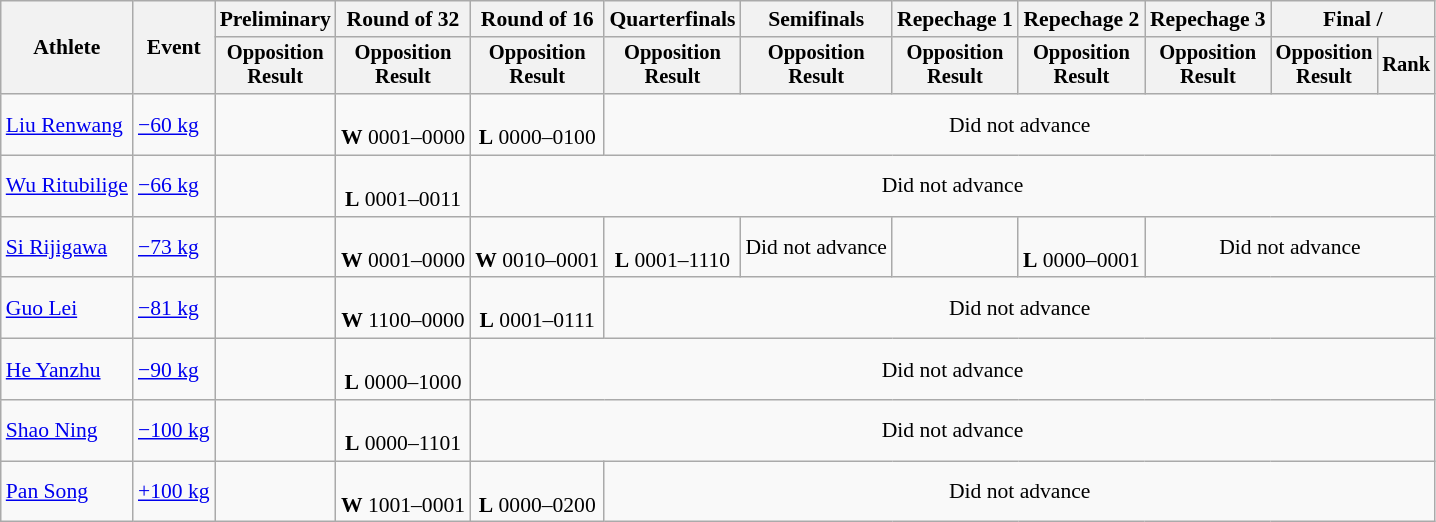<table class="wikitable" style="font-size:90%">
<tr>
<th rowspan="2">Athlete</th>
<th rowspan="2">Event</th>
<th>Preliminary</th>
<th>Round of 32</th>
<th>Round of 16</th>
<th>Quarterfinals</th>
<th>Semifinals</th>
<th>Repechage 1</th>
<th>Repechage 2</th>
<th>Repechage 3</th>
<th colspan=2>Final / </th>
</tr>
<tr style="font-size:95%">
<th>Opposition<br>Result</th>
<th>Opposition<br>Result</th>
<th>Opposition<br>Result</th>
<th>Opposition<br>Result</th>
<th>Opposition<br>Result</th>
<th>Opposition<br>Result</th>
<th>Opposition<br>Result</th>
<th>Opposition<br>Result</th>
<th>Opposition<br>Result</th>
<th>Rank</th>
</tr>
<tr align=center>
<td align=left><a href='#'>Liu Renwang</a></td>
<td align=left><a href='#'>−60 kg</a></td>
<td></td>
<td><br><strong>W</strong> 0001–0000</td>
<td><br><strong>L</strong> 0000–0100</td>
<td colspan=7>Did not advance</td>
</tr>
<tr align=center>
<td align=left><a href='#'>Wu Ritubilige</a></td>
<td align=left><a href='#'>−66 kg</a></td>
<td></td>
<td><br><strong>L</strong> 0001–0011</td>
<td colspan=8>Did not advance</td>
</tr>
<tr align=center>
<td align=left><a href='#'>Si Rijigawa</a></td>
<td align=left><a href='#'>−73 kg</a></td>
<td></td>
<td><br><strong>W</strong> 0001–0000</td>
<td><br><strong>W</strong> 0010–0001</td>
<td><br><strong>L</strong> 0001–1110</td>
<td>Did not advance</td>
<td></td>
<td><br><strong>L</strong> 0000–0001</td>
<td colspan=3>Did not advance</td>
</tr>
<tr align=center>
<td align=left><a href='#'>Guo Lei</a></td>
<td align=left><a href='#'>−81 kg</a></td>
<td></td>
<td><br><strong>W</strong> 1100–0000</td>
<td><br><strong>L</strong> 0001–0111</td>
<td colspan=7>Did not advance</td>
</tr>
<tr align=center>
<td align=left><a href='#'>He Yanzhu</a></td>
<td align=left><a href='#'>−90 kg</a></td>
<td></td>
<td><br><strong>L</strong> 0000–1000</td>
<td colspan=8>Did not advance</td>
</tr>
<tr align=center>
<td align=left><a href='#'>Shao Ning</a></td>
<td align=left><a href='#'>−100 kg</a></td>
<td></td>
<td><br><strong>L</strong> 0000–1101</td>
<td colspan=8>Did not advance</td>
</tr>
<tr align=center>
<td align=left><a href='#'>Pan Song</a></td>
<td align=left><a href='#'>+100 kg</a></td>
<td></td>
<td><br><strong>W</strong> 1001–0001</td>
<td><br><strong>L</strong> 0000–0200</td>
<td colspan=7>Did not advance</td>
</tr>
</table>
